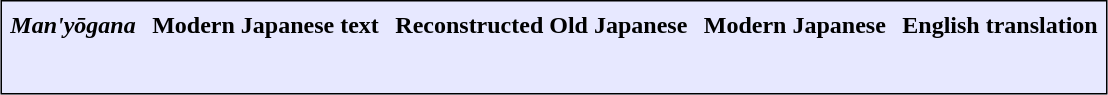<table align=center cellpadding="5" cellspacing="1" style="border:1px solid black; background-color:#e7e8ff;">
<tr align=center bgcolor=#d7a8ff>
</tr>
<tr>
<th><em>Man'yōgana</em></th>
<th>Modern Japanese text</th>
<th>Reconstructed Old Japanese</th>
<th>Modern Japanese</th>
<th>English translation</th>
</tr>
<tr valign=top>
<td><br></td>
<td><br></td>
<td><br></td>
<td><br></td>
<td><br></td>
</tr>
<tr>
</tr>
</table>
